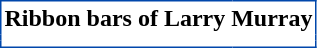<table border="0" cellpadding="2" cellspacing="0" align="center" style="margin: 1em 1em 1em 0; background:white; border: 1px #0047AB solid; border-collapse: collapse;">
<tr bgcolor="white">
<th colspan="4" align="center"><span>Ribbon bars of Larry Murray </span></th>
</tr>
<tr>
<td></td>
<td></td>
<td></td>
<td></td>
</tr>
<tr>
<td></td>
<td></td>
<td></td>
<td></td>
</tr>
</table>
